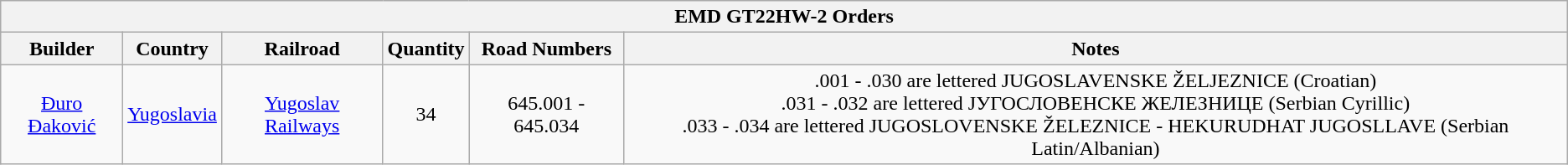<table class="wikitable">
<tr>
<th colspan="6">EMD GT22HW-2 Orders</th>
</tr>
<tr>
<th>Builder</th>
<th>Country</th>
<th>Railroad</th>
<th>Quantity</th>
<th>Road Numbers</th>
<th>Notes</th>
</tr>
<tr align="center">
<td><a href='#'>Đuro Đaković</a></td>
<td><a href='#'>Yugoslavia</a></td>
<td><a href='#'>Yugoslav Railways</a></td>
<td>34</td>
<td>645.001 - 645.034</td>
<td>.001 - .030 are lettered JUGOSLAVENSKE ŽELJEZNICE (Croatian)<br>.031 - .032 are lettered ЈУГОСЛОВЕНСКЕ ЖЕЛЕЗНИЦE (Serbian Cyrillic)<br>.033 - .034 are lettered JUGOSLOVENSKE ŽELEZNICE - HEKURUDHAT JUGOSLLAVE (Serbian Latin/Albanian)</td>
</tr>
</table>
